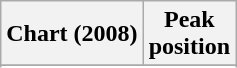<table class="wikitable sortable plainrowheaders" style="text-align:center">
<tr>
<th scope="col">Chart (2008)</th>
<th scope="col">Peak<br>position</th>
</tr>
<tr>
</tr>
<tr>
</tr>
<tr>
</tr>
<tr>
</tr>
<tr>
</tr>
<tr>
</tr>
</table>
